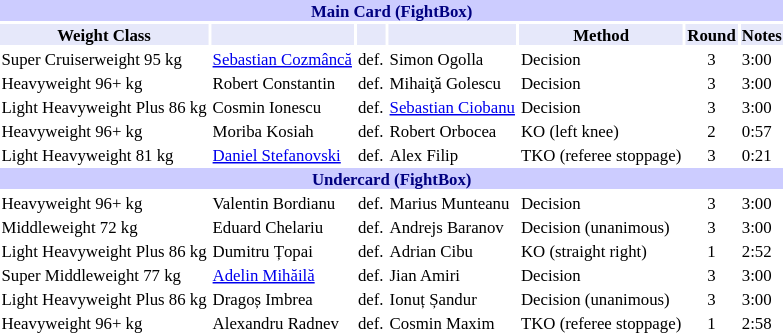<table class="toccolours" style="font-size: 70%;">
<tr>
<th colspan="8" style="background-color: #ccf; color: #000080; text-align: center;"><strong>Main Card (FightBox)</strong></th>
</tr>
<tr>
<th colspan="1" style="background-color: #E6E8FA; color: #000000; text-align: center;">Weight Class</th>
<th colspan="1" style="background-color: #E6E8FA; color: #000000; text-align: center;"></th>
<th colspan="1" style="background-color: #E6E8FA; color: #000000; text-align: center;"></th>
<th colspan="1" style="background-color: #E6E8FA; color: #000000; text-align: center;"></th>
<th colspan="1" style="background-color: #E6E8FA; color: #000000; text-align: center;">Method</th>
<th colspan="1" style="background-color: #E6E8FA; color: #000000; text-align: center;">Round</th>
<th colspan="1" style="background-color: #E6E8FA; color: #000000; text-align: center;">Notes</th>
</tr>
<tr>
<td>Super Cruiserweight 95 kg</td>
<td> <a href='#'>Sebastian Cozmâncă</a></td>
<td align=center>def.</td>
<td> Simon Ogolla</td>
<td>Decision</td>
<td align=center>3</td>
<td>3:00</td>
</tr>
<tr>
<td>Heavyweight 96+ kg</td>
<td> Robert Constantin</td>
<td align=center>def.</td>
<td> Mihaiţă Golescu</td>
<td>Decision</td>
<td align=center>3</td>
<td>3:00</td>
</tr>
<tr>
<td>Light Heavyweight Plus 86 kg</td>
<td> Cosmin Ionescu</td>
<td align=center>def.</td>
<td> <a href='#'>Sebastian Ciobanu</a></td>
<td>Decision</td>
<td align=center>3</td>
<td>3:00</td>
</tr>
<tr>
<td>Heavyweight 96+ kg</td>
<td> Moriba Kosiah</td>
<td align=center>def.</td>
<td> Robert Orbocea</td>
<td>KO (left knee)</td>
<td align=center>2</td>
<td>0:57</td>
</tr>
<tr>
<td>Light Heavyweight 81 kg</td>
<td> <a href='#'>Daniel Stefanovski</a></td>
<td align=center>def.</td>
<td> Alex Filip</td>
<td>TKO (referee stoppage)</td>
<td align=center>3</td>
<td>0:21</td>
</tr>
<tr>
<th colspan="8" style="background-color: #ccf; color: #000080; text-align: center;"><strong>Undercard (FightBox)</strong></th>
</tr>
<tr>
<td>Heavyweight 96+ kg</td>
<td> Valentin Bordianu</td>
<td align=center>def.</td>
<td> Marius Munteanu</td>
<td>Decision</td>
<td align=center>3</td>
<td>3:00</td>
</tr>
<tr>
<td>Middleweight 72 kg</td>
<td> Eduard Chelariu</td>
<td align=center>def.</td>
<td> Andrejs Baranov</td>
<td>Decision (unanimous)</td>
<td align=center>3</td>
<td>3:00</td>
</tr>
<tr>
<td>Light Heavyweight Plus 86 kg</td>
<td> Dumitru Țopai</td>
<td align=center>def.</td>
<td> Adrian Cibu</td>
<td>KO (straight right)</td>
<td align=center>1</td>
<td>2:52</td>
</tr>
<tr>
<td>Super Middleweight 77 kg</td>
<td> <a href='#'>Adelin Mihăilă</a></td>
<td align=center>def.</td>
<td> Jian Amiri</td>
<td>Decision</td>
<td align=center>3</td>
<td>3:00</td>
</tr>
<tr>
<td>Light Heavyweight Plus 86 kg</td>
<td> Dragoș Imbrea</td>
<td align=center>def.</td>
<td> Ionuț Șandur</td>
<td>Decision (unanimous)</td>
<td align=center>3</td>
<td>3:00</td>
</tr>
<tr>
<td>Heavyweight 96+ kg</td>
<td> Alexandru Radnev</td>
<td align=center>def.</td>
<td> Cosmin Maxim</td>
<td>TKO (referee stoppage)</td>
<td align=center>1</td>
<td>2:58</td>
</tr>
<tr>
</tr>
</table>
